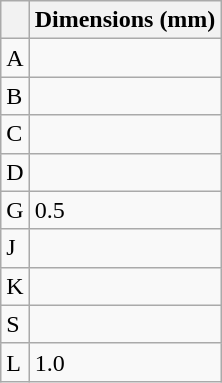<table class="wikitable">
<tr>
<th></th>
<th>Dimensions (mm)</th>
</tr>
<tr>
<td>A</td>
<td></td>
</tr>
<tr>
<td>B</td>
<td></td>
</tr>
<tr>
<td>C</td>
<td></td>
</tr>
<tr>
<td>D</td>
<td></td>
</tr>
<tr>
<td>G</td>
<td>0.5</td>
</tr>
<tr>
<td>J</td>
<td></td>
</tr>
<tr>
<td>K</td>
<td></td>
</tr>
<tr>
<td>S</td>
<td></td>
</tr>
<tr>
<td>L</td>
<td>1.0</td>
</tr>
</table>
